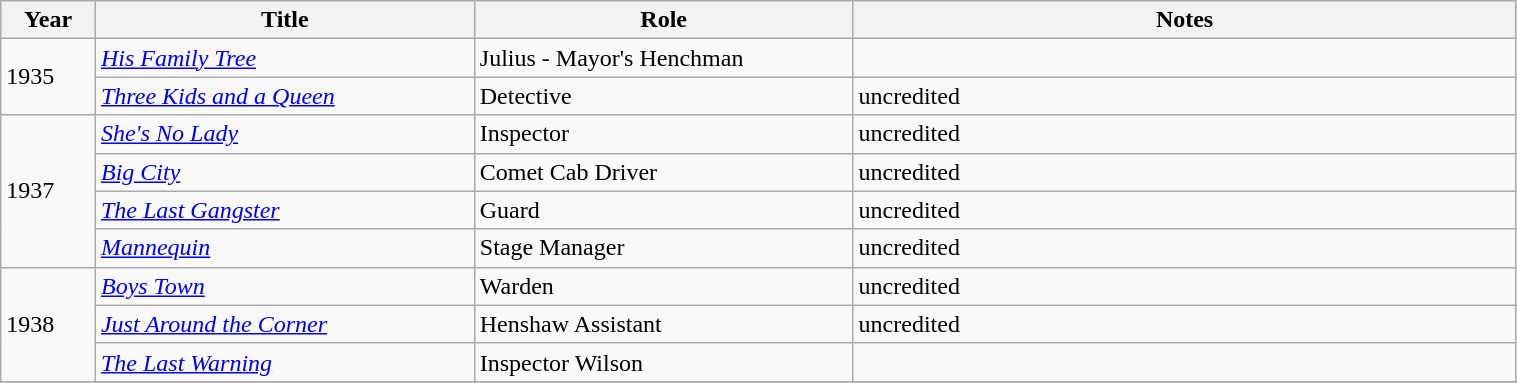<table class="wikitable sortable" width=80%>
<tr>
<th width=5%>Year</th>
<th width=20%>Title</th>
<th width=20%>Role</th>
<th width=35% class="unsortable">Notes</th>
</tr>
<tr>
<td rowspan=2>1935</td>
<td><em><a href='#'>His Family Tree</a></em></td>
<td>Julius - Mayor's Henchman</td>
<td></td>
</tr>
<tr>
<td><em><a href='#'>Three Kids and a Queen</a></em></td>
<td>Detective</td>
<td>uncredited</td>
</tr>
<tr>
<td rowspan=4>1937</td>
<td><em><a href='#'>She's No Lady</a></em></td>
<td>Inspector</td>
<td>uncredited</td>
</tr>
<tr>
<td><em><a href='#'>Big City</a></em></td>
<td>Comet Cab Driver</td>
<td>uncredited</td>
</tr>
<tr>
<td><em><a href='#'>The Last Gangster</a></em></td>
<td>Guard</td>
<td>uncredited</td>
</tr>
<tr>
<td><em><a href='#'>Mannequin</a></em></td>
<td>Stage Manager</td>
<td>uncredited</td>
</tr>
<tr>
<td rowspan=3>1938</td>
<td><em><a href='#'>Boys Town</a></em></td>
<td>Warden</td>
<td>uncredited</td>
</tr>
<tr>
<td><em><a href='#'>Just Around the Corner</a></em></td>
<td>Henshaw Assistant</td>
<td>uncredited</td>
</tr>
<tr>
<td><em><a href='#'>The Last Warning</a></em></td>
<td>Inspector Wilson</td>
<td></td>
</tr>
<tr>
</tr>
</table>
